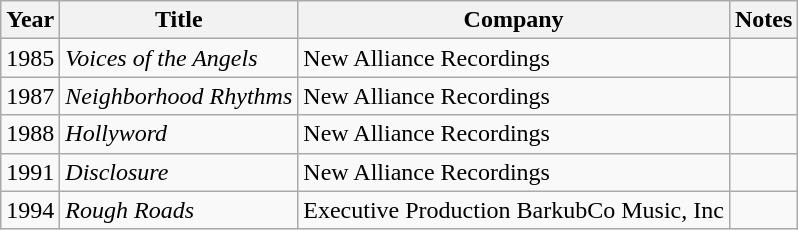<table class="wikitable sortable">
<tr>
<th>Year</th>
<th>Title</th>
<th>Company</th>
<th class="unsortable">Notes</th>
</tr>
<tr>
<td>1985</td>
<td><em>Voices of the Angels</em></td>
<td>New Alliance Recordings</td>
<td></td>
</tr>
<tr>
<td>1987</td>
<td><em>Neighborhood Rhythms</em></td>
<td>New Alliance Recordings</td>
<td></td>
</tr>
<tr>
<td>1988</td>
<td><em>Hollyword</em></td>
<td>New Alliance Recordings</td>
<td></td>
</tr>
<tr>
<td>1991</td>
<td><em>Disclosure</em></td>
<td>New Alliance Recordings</td>
<td></td>
</tr>
<tr>
<td>1994</td>
<td><em>Rough Roads</em></td>
<td>Executive Production BarkubCo Music, Inc</td>
<td></td>
</tr>
</table>
